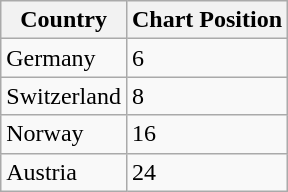<table class="wikitable">
<tr>
<th>Country</th>
<th>Chart Position</th>
</tr>
<tr>
<td>Germany</td>
<td>6</td>
</tr>
<tr>
<td>Switzerland</td>
<td>8</td>
</tr>
<tr>
<td>Norway</td>
<td>16</td>
</tr>
<tr>
<td>Austria</td>
<td>24</td>
</tr>
</table>
